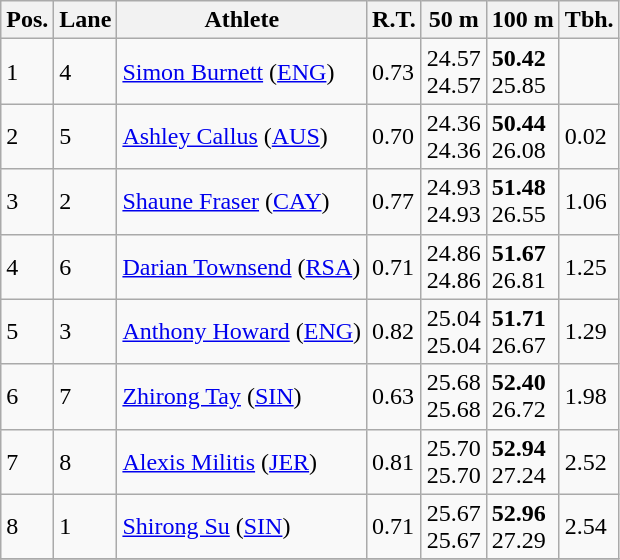<table class="wikitable">
<tr>
<th>Pos.</th>
<th>Lane</th>
<th>Athlete</th>
<th>R.T.</th>
<th>50 m</th>
<th>100 m</th>
<th>Tbh.</th>
</tr>
<tr>
<td>1</td>
<td>4</td>
<td> <a href='#'>Simon Burnett</a> (<a href='#'>ENG</a>)</td>
<td>0.73</td>
<td>24.57<br>24.57</td>
<td><strong>50.42</strong><br>25.85</td>
<td> </td>
</tr>
<tr>
<td>2</td>
<td>5</td>
<td> <a href='#'>Ashley Callus</a> (<a href='#'>AUS</a>)</td>
<td>0.70</td>
<td>24.36<br>24.36</td>
<td><strong>50.44</strong><br>26.08</td>
<td>0.02</td>
</tr>
<tr>
<td>3</td>
<td>2</td>
<td> <a href='#'>Shaune Fraser</a> (<a href='#'>CAY</a>)</td>
<td>0.77</td>
<td>24.93<br>24.93</td>
<td><strong>51.48</strong><br>26.55</td>
<td>1.06</td>
</tr>
<tr>
<td>4</td>
<td>6</td>
<td> <a href='#'>Darian Townsend</a> (<a href='#'>RSA</a>)</td>
<td>0.71</td>
<td>24.86<br>24.86</td>
<td><strong>51.67</strong><br>26.81</td>
<td>1.25</td>
</tr>
<tr>
<td>5</td>
<td>3</td>
<td> <a href='#'>Anthony Howard</a> (<a href='#'>ENG</a>)</td>
<td>0.82</td>
<td>25.04<br>25.04</td>
<td><strong>51.71</strong><br>26.67</td>
<td>1.29</td>
</tr>
<tr>
<td>6</td>
<td>7</td>
<td> <a href='#'>Zhirong Tay</a> (<a href='#'>SIN</a>)</td>
<td>0.63</td>
<td>25.68<br>25.68</td>
<td><strong>52.40</strong><br>26.72</td>
<td>1.98</td>
</tr>
<tr>
<td>7</td>
<td>8</td>
<td> <a href='#'>Alexis Militis</a> (<a href='#'>JER</a>)</td>
<td>0.81</td>
<td>25.70<br>25.70</td>
<td><strong>52.94</strong><br>27.24</td>
<td>2.52</td>
</tr>
<tr>
<td>8</td>
<td>1</td>
<td> <a href='#'>Shirong Su</a> (<a href='#'>SIN</a>)</td>
<td>0.71</td>
<td>25.67<br>25.67</td>
<td><strong>52.96</strong><br>27.29</td>
<td>2.54</td>
</tr>
<tr>
</tr>
</table>
